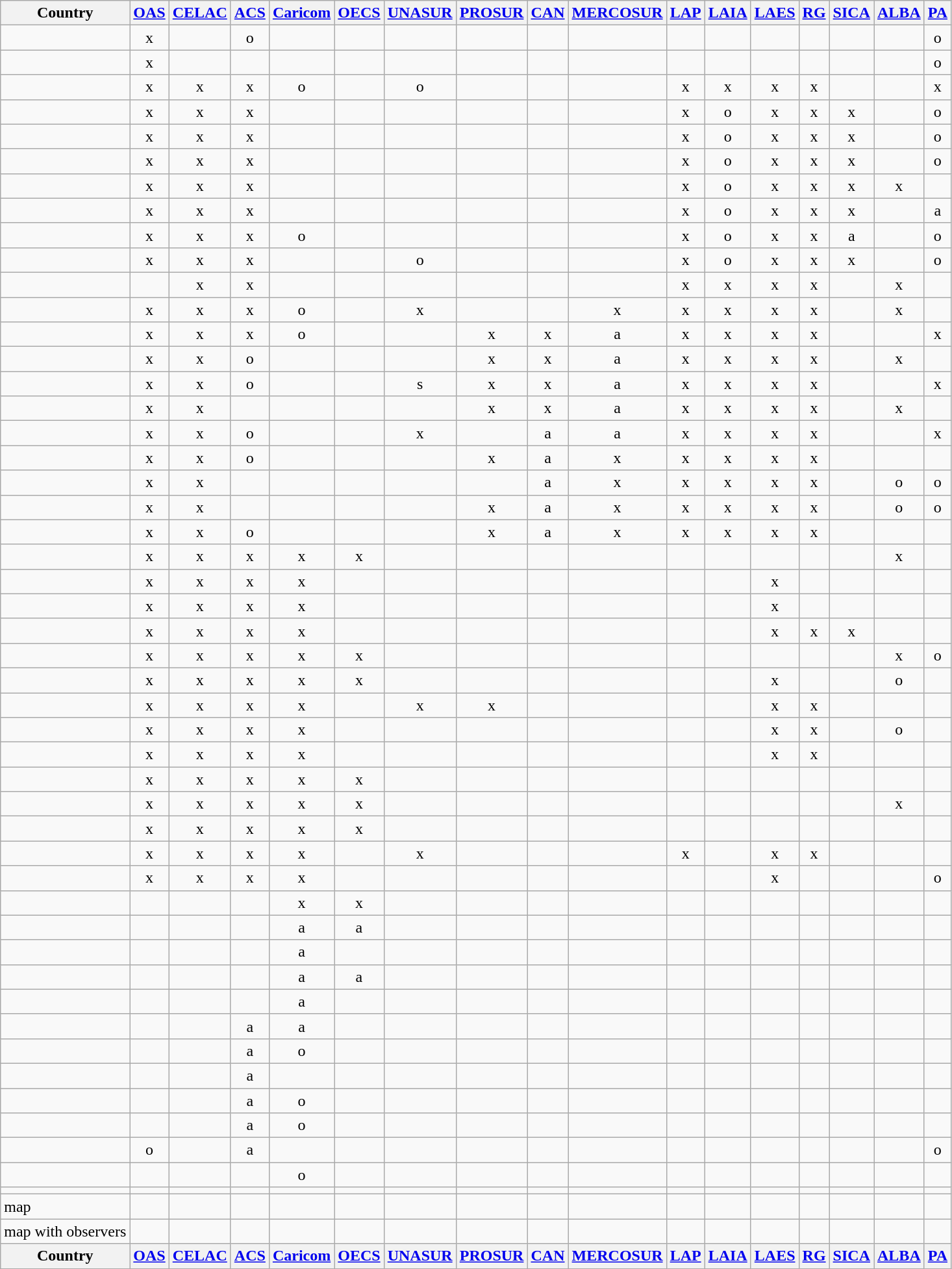<table class="sortable wikitable" style="font-size:100%;">
<tr>
<th>Country</th>
<th><a href='#'>OAS</a></th>
<th><a href='#'>CELAC</a></th>
<th><a href='#'>ACS</a></th>
<th><a href='#'>Caricom</a></th>
<th><a href='#'>OECS</a></th>
<th><a href='#'>UNASUR</a></th>
<th><a href='#'>PROSUR</a></th>
<th><a href='#'>CAN</a></th>
<th><a href='#'>MERCOSUR</a></th>
<th><a href='#'>LAP</a></th>
<th><a href='#'>LAIA</a></th>
<th><a href='#'>LAES</a></th>
<th><a href='#'>RG</a></th>
<th><a href='#'>SICA</a></th>
<th><a href='#'>ALBA</a></th>
<th><a href='#'>PA</a></th>
</tr>
<tr align="center">
<td></td>
<td>x</td>
<td></td>
<td>o</td>
<td></td>
<td></td>
<td></td>
<td></td>
<td></td>
<td></td>
<td></td>
<td></td>
<td></td>
<td></td>
<td></td>
<td></td>
<td>o</td>
</tr>
<tr align="center">
<td></td>
<td>x</td>
<td></td>
<td></td>
<td></td>
<td></td>
<td></td>
<td></td>
<td></td>
<td></td>
<td></td>
<td></td>
<td></td>
<td></td>
<td></td>
<td></td>
<td>o</td>
</tr>
<tr align="center">
<td></td>
<td>x</td>
<td>x</td>
<td>x</td>
<td>o</td>
<td></td>
<td>o</td>
<td></td>
<td></td>
<td></td>
<td>x</td>
<td>x</td>
<td>x</td>
<td>x</td>
<td></td>
<td></td>
<td>x</td>
</tr>
<tr align="center">
<td></td>
<td>x</td>
<td>x</td>
<td>x</td>
<td></td>
<td></td>
<td></td>
<td></td>
<td></td>
<td></td>
<td>x</td>
<td>o</td>
<td>x</td>
<td>x</td>
<td>x</td>
<td></td>
<td>o</td>
</tr>
<tr align="center">
<td></td>
<td>x</td>
<td>x</td>
<td>x</td>
<td></td>
<td></td>
<td></td>
<td></td>
<td></td>
<td></td>
<td>x</td>
<td>o</td>
<td>x</td>
<td>x</td>
<td>x</td>
<td></td>
<td>o</td>
</tr>
<tr align="center">
<td></td>
<td>x</td>
<td>x</td>
<td>x</td>
<td></td>
<td></td>
<td></td>
<td></td>
<td></td>
<td></td>
<td>x</td>
<td>o</td>
<td>x</td>
<td>x</td>
<td>x</td>
<td></td>
<td>o</td>
</tr>
<tr align="center">
<td></td>
<td>x</td>
<td>x</td>
<td>x</td>
<td></td>
<td></td>
<td></td>
<td></td>
<td></td>
<td></td>
<td>x</td>
<td>o</td>
<td>x</td>
<td>x</td>
<td>x</td>
<td>x</td>
<td></td>
</tr>
<tr align="center">
<td></td>
<td>x</td>
<td>x</td>
<td>x</td>
<td></td>
<td></td>
<td></td>
<td></td>
<td></td>
<td></td>
<td>x</td>
<td>o</td>
<td>x</td>
<td>x</td>
<td>x</td>
<td></td>
<td>a</td>
</tr>
<tr align="center">
<td></td>
<td>x</td>
<td>x</td>
<td>x</td>
<td>o</td>
<td></td>
<td></td>
<td></td>
<td></td>
<td></td>
<td>x</td>
<td>o</td>
<td>x</td>
<td>x</td>
<td>a</td>
<td></td>
<td>o</td>
</tr>
<tr align="center">
<td></td>
<td>x</td>
<td>x</td>
<td>x</td>
<td></td>
<td></td>
<td>o</td>
<td></td>
<td></td>
<td></td>
<td>x</td>
<td>o</td>
<td>x</td>
<td>x</td>
<td>x</td>
<td></td>
<td>o</td>
</tr>
<tr align="center">
<td></td>
<td></td>
<td>x</td>
<td>x</td>
<td></td>
<td></td>
<td></td>
<td></td>
<td></td>
<td></td>
<td>x</td>
<td>x</td>
<td>x</td>
<td>x</td>
<td></td>
<td>x</td>
<td></td>
</tr>
<tr align="center">
<td></td>
<td>x</td>
<td>x</td>
<td>x</td>
<td>o</td>
<td></td>
<td>x</td>
<td></td>
<td></td>
<td>x</td>
<td>x</td>
<td>x</td>
<td>x</td>
<td>x</td>
<td></td>
<td>x</td>
<td></td>
</tr>
<tr align="center">
<td></td>
<td>x</td>
<td>x</td>
<td>x</td>
<td>o</td>
<td></td>
<td></td>
<td>x</td>
<td>x</td>
<td>a</td>
<td>x</td>
<td>x</td>
<td>x</td>
<td>x</td>
<td></td>
<td></td>
<td>x</td>
</tr>
<tr align="center">
<td></td>
<td>x</td>
<td>x</td>
<td>o</td>
<td></td>
<td></td>
<td></td>
<td>x</td>
<td>x</td>
<td>a</td>
<td>x</td>
<td>x</td>
<td>x</td>
<td>x</td>
<td></td>
<td>x</td>
<td></td>
</tr>
<tr align="center">
<td></td>
<td>x</td>
<td>x</td>
<td>o</td>
<td></td>
<td></td>
<td>s</td>
<td>x</td>
<td>x</td>
<td>a</td>
<td>x</td>
<td>x</td>
<td>x</td>
<td>x</td>
<td></td>
<td></td>
<td>x</td>
</tr>
<tr align="center">
<td></td>
<td>x</td>
<td>x</td>
<td></td>
<td></td>
<td></td>
<td></td>
<td>x</td>
<td>x</td>
<td>a</td>
<td>x</td>
<td>x</td>
<td>x</td>
<td>x</td>
<td></td>
<td>x</td>
<td></td>
</tr>
<tr align="center">
<td></td>
<td>x</td>
<td>x</td>
<td>o</td>
<td></td>
<td></td>
<td>x</td>
<td></td>
<td>a</td>
<td>a</td>
<td>x</td>
<td>x</td>
<td>x</td>
<td>x</td>
<td></td>
<td></td>
<td>x</td>
</tr>
<tr align="center">
<td></td>
<td>x</td>
<td>x</td>
<td>o</td>
<td></td>
<td></td>
<td></td>
<td>x</td>
<td>a</td>
<td>x</td>
<td>x</td>
<td>x</td>
<td>x</td>
<td>x</td>
<td></td>
<td></td>
<td></td>
</tr>
<tr align="center">
<td></td>
<td>x</td>
<td>x</td>
<td></td>
<td></td>
<td></td>
<td></td>
<td></td>
<td>a</td>
<td>x</td>
<td>x</td>
<td>x</td>
<td>x</td>
<td>x</td>
<td></td>
<td>o</td>
<td>o</td>
</tr>
<tr align="center">
<td></td>
<td>x</td>
<td>x</td>
<td></td>
<td></td>
<td></td>
<td></td>
<td>x</td>
<td>a</td>
<td>x</td>
<td>x</td>
<td>x</td>
<td>x</td>
<td>x</td>
<td></td>
<td>o</td>
<td>o</td>
</tr>
<tr align="center">
<td></td>
<td>x</td>
<td>x</td>
<td>o</td>
<td></td>
<td></td>
<td></td>
<td>x</td>
<td>a</td>
<td>x</td>
<td>x</td>
<td>x</td>
<td>x</td>
<td>x</td>
<td></td>
<td></td>
<td></td>
</tr>
<tr align="center">
<td></td>
<td>x</td>
<td>x</td>
<td>x</td>
<td>x</td>
<td>x</td>
<td></td>
<td></td>
<td></td>
<td></td>
<td></td>
<td></td>
<td></td>
<td></td>
<td></td>
<td>x</td>
<td></td>
</tr>
<tr align="center">
<td></td>
<td>x</td>
<td>x</td>
<td>x</td>
<td>x</td>
<td></td>
<td></td>
<td></td>
<td></td>
<td></td>
<td></td>
<td></td>
<td>x</td>
<td></td>
<td></td>
<td></td>
<td></td>
</tr>
<tr align="center">
<td></td>
<td>x</td>
<td>x</td>
<td>x</td>
<td>x</td>
<td></td>
<td></td>
<td></td>
<td></td>
<td></td>
<td></td>
<td></td>
<td>x</td>
<td></td>
<td></td>
<td></td>
<td></td>
</tr>
<tr align="center">
<td></td>
<td>x</td>
<td>x</td>
<td>x</td>
<td>x</td>
<td></td>
<td></td>
<td></td>
<td></td>
<td></td>
<td></td>
<td></td>
<td>x</td>
<td>x</td>
<td>x</td>
<td></td>
<td></td>
</tr>
<tr align="center">
<td></td>
<td>x</td>
<td>x</td>
<td>x</td>
<td>x</td>
<td>x</td>
<td></td>
<td></td>
<td></td>
<td></td>
<td></td>
<td></td>
<td></td>
<td></td>
<td></td>
<td>x</td>
<td>o</td>
</tr>
<tr align="center">
<td></td>
<td>x</td>
<td>x</td>
<td>x</td>
<td>x</td>
<td>x</td>
<td></td>
<td></td>
<td></td>
<td></td>
<td></td>
<td></td>
<td>x</td>
<td></td>
<td></td>
<td>o</td>
<td></td>
</tr>
<tr align="center">
<td></td>
<td>x</td>
<td>x</td>
<td>x</td>
<td>x</td>
<td></td>
<td>x</td>
<td>x</td>
<td></td>
<td></td>
<td></td>
<td></td>
<td>x</td>
<td>x</td>
<td></td>
<td></td>
<td></td>
</tr>
<tr align="center">
<td></td>
<td>x</td>
<td>x</td>
<td>x</td>
<td>x</td>
<td></td>
<td></td>
<td></td>
<td></td>
<td></td>
<td></td>
<td></td>
<td>x</td>
<td>x</td>
<td></td>
<td>o</td>
<td></td>
</tr>
<tr align="center">
<td></td>
<td>x</td>
<td>x</td>
<td>x</td>
<td>x</td>
<td></td>
<td></td>
<td></td>
<td></td>
<td></td>
<td></td>
<td></td>
<td>x</td>
<td>x</td>
<td></td>
<td></td>
<td></td>
</tr>
<tr align="center">
<td></td>
<td>x</td>
<td>x</td>
<td>x</td>
<td>x</td>
<td>x</td>
<td></td>
<td></td>
<td></td>
<td></td>
<td></td>
<td></td>
<td></td>
<td></td>
<td></td>
<td></td>
<td></td>
</tr>
<tr align="center">
<td></td>
<td>x</td>
<td>x</td>
<td>x</td>
<td>x</td>
<td>x</td>
<td></td>
<td></td>
<td></td>
<td></td>
<td></td>
<td></td>
<td></td>
<td></td>
<td></td>
<td>x</td>
<td></td>
</tr>
<tr align="center">
<td></td>
<td>x</td>
<td>x</td>
<td>x</td>
<td>x</td>
<td>x</td>
<td></td>
<td></td>
<td></td>
<td></td>
<td></td>
<td></td>
<td></td>
<td></td>
<td></td>
<td></td>
<td></td>
</tr>
<tr align="center">
<td></td>
<td>x</td>
<td>x</td>
<td>x</td>
<td>x</td>
<td></td>
<td>x</td>
<td></td>
<td></td>
<td></td>
<td>x</td>
<td></td>
<td>x</td>
<td>x</td>
<td></td>
<td></td>
<td></td>
</tr>
<tr align="center">
<td></td>
<td>x</td>
<td>x</td>
<td>x</td>
<td>x</td>
<td></td>
<td></td>
<td></td>
<td></td>
<td></td>
<td></td>
<td></td>
<td>x</td>
<td></td>
<td></td>
<td></td>
<td>o</td>
</tr>
<tr align="center">
<td></td>
<td></td>
<td></td>
<td></td>
<td>x</td>
<td>x</td>
<td></td>
<td></td>
<td></td>
<td></td>
<td></td>
<td></td>
<td></td>
<td></td>
<td></td>
<td></td>
<td></td>
</tr>
<tr align="center">
<td></td>
<td></td>
<td></td>
<td></td>
<td>a</td>
<td>a</td>
<td></td>
<td></td>
<td></td>
<td></td>
<td></td>
<td></td>
<td></td>
<td></td>
<td></td>
<td></td>
<td></td>
</tr>
<tr align="center">
<td></td>
<td></td>
<td></td>
<td></td>
<td>a</td>
<td></td>
<td></td>
<td></td>
<td></td>
<td></td>
<td></td>
<td></td>
<td></td>
<td></td>
<td></td>
<td></td>
<td></td>
</tr>
<tr align="center">
<td></td>
<td></td>
<td></td>
<td></td>
<td>a</td>
<td>a</td>
<td></td>
<td></td>
<td></td>
<td></td>
<td></td>
<td></td>
<td></td>
<td></td>
<td></td>
<td></td>
<td></td>
</tr>
<tr align="center">
<td></td>
<td></td>
<td></td>
<td></td>
<td>a</td>
<td></td>
<td></td>
<td></td>
<td></td>
<td></td>
<td></td>
<td></td>
<td></td>
<td></td>
<td></td>
<td></td>
<td></td>
</tr>
<tr align="center">
<td></td>
<td></td>
<td></td>
<td>a</td>
<td>a</td>
<td></td>
<td></td>
<td></td>
<td></td>
<td></td>
<td></td>
<td></td>
<td></td>
<td></td>
<td></td>
<td></td>
<td></td>
</tr>
<tr align="center">
<td></td>
<td></td>
<td></td>
<td>a</td>
<td>o</td>
<td></td>
<td></td>
<td></td>
<td></td>
<td></td>
<td></td>
<td></td>
<td></td>
<td></td>
<td></td>
<td></td>
<td></td>
</tr>
<tr align="center">
<td></td>
<td></td>
<td></td>
<td>a</td>
<td></td>
<td></td>
<td></td>
<td></td>
<td></td>
<td></td>
<td></td>
<td></td>
<td></td>
<td></td>
<td></td>
<td></td>
<td></td>
</tr>
<tr align="center">
<td></td>
<td></td>
<td></td>
<td>a</td>
<td>o</td>
<td></td>
<td></td>
<td></td>
<td></td>
<td></td>
<td></td>
<td></td>
<td></td>
<td></td>
<td></td>
<td></td>
<td></td>
</tr>
<tr align="center">
<td></td>
<td></td>
<td></td>
<td>a</td>
<td>o</td>
<td></td>
<td></td>
<td></td>
<td></td>
<td></td>
<td></td>
<td></td>
<td></td>
<td></td>
<td></td>
<td></td>
<td></td>
</tr>
<tr align="center">
<td></td>
<td>o</td>
<td></td>
<td>a</td>
<td></td>
<td></td>
<td></td>
<td></td>
<td></td>
<td></td>
<td></td>
<td></td>
<td></td>
<td></td>
<td></td>
<td></td>
<td>o</td>
</tr>
<tr align="center">
<td></td>
<td></td>
<td></td>
<td></td>
<td>o</td>
<td></td>
<td></td>
<td></td>
<td></td>
<td></td>
<td></td>
<td></td>
<td></td>
<td></td>
<td></td>
<td></td>
<td></td>
</tr>
<tr align="center">
<td></td>
<td></td>
<td></td>
<td></td>
<td></td>
<td></td>
<td></td>
<td></td>
<td></td>
<td></td>
<td></td>
<td></td>
<td></td>
<td></td>
<td></td>
<td></td>
<td></td>
</tr>
<tr>
<td>map</td>
<td></td>
<td></td>
<td></td>
<td></td>
<td></td>
<td></td>
<td></td>
<td></td>
<td></td>
<td></td>
<td></td>
<td></td>
<td></td>
<td></td>
<td></td>
<td></td>
</tr>
<tr>
<td>map with observers</td>
<td></td>
<td></td>
<td></td>
<td></td>
<td></td>
<td></td>
<td></td>
<td></td>
<td></td>
<td></td>
<td></td>
<td></td>
<td></td>
<td></td>
<td></td>
<td></td>
</tr>
<tr>
<th>Country</th>
<th><a href='#'>OAS</a></th>
<th><a href='#'>CELAC</a></th>
<th><a href='#'>ACS</a></th>
<th><a href='#'>Caricom</a></th>
<th><a href='#'>OECS</a></th>
<th><a href='#'>UNASUR</a></th>
<th><a href='#'>PROSUR</a></th>
<th><a href='#'>CAN</a></th>
<th><a href='#'>MERCOSUR</a></th>
<th><a href='#'>LAP</a></th>
<th><a href='#'>LAIA</a></th>
<th><a href='#'>LAES</a></th>
<th><a href='#'>RG</a></th>
<th><a href='#'>SICA</a></th>
<th><a href='#'>ALBA</a></th>
<th><a href='#'>PA</a></th>
</tr>
</table>
